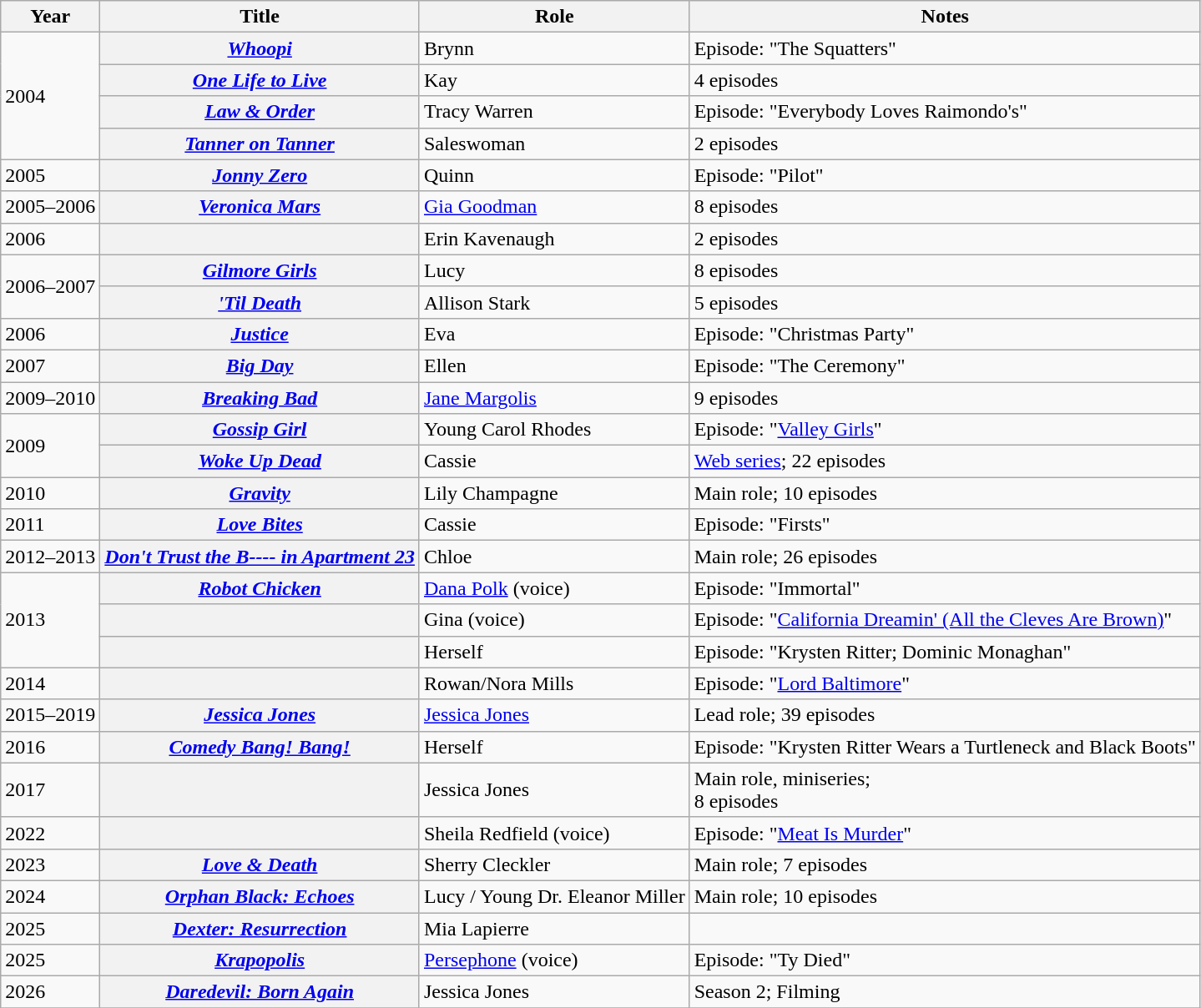<table class="wikitable plainrowheaders sortable">
<tr>
<th scope="col">Year</th>
<th scope="col">Title</th>
<th scope="col">Role</th>
<th scope="col" class="unsortable">Notes</th>
</tr>
<tr>
<td rowspan="4">2004</td>
<th scope="row"><em><a href='#'>Whoopi</a></em></th>
<td>Brynn</td>
<td>Episode: "The Squatters"</td>
</tr>
<tr>
<th scope="row"><em><a href='#'>One Life to Live</a></em></th>
<td>Kay</td>
<td>4 episodes</td>
</tr>
<tr>
<th scope="row"><em><a href='#'>Law & Order</a></em></th>
<td>Tracy Warren</td>
<td>Episode: "Everybody Loves Raimondo's"</td>
</tr>
<tr>
<th scope="row"><em><a href='#'>Tanner on Tanner</a></em></th>
<td>Saleswoman</td>
<td>2 episodes</td>
</tr>
<tr>
<td>2005</td>
<th scope="row"><em><a href='#'>Jonny Zero</a></em></th>
<td>Quinn</td>
<td>Episode: "Pilot"</td>
</tr>
<tr>
<td>2005–2006</td>
<th scope="row"><em><a href='#'>Veronica Mars</a></em></th>
<td><a href='#'>Gia Goodman</a></td>
<td>8 episodes</td>
</tr>
<tr>
<td>2006</td>
<th scope="row"><em></em></th>
<td>Erin Kavenaugh</td>
<td>2 episodes</td>
</tr>
<tr>
<td rowspan="2">2006–2007</td>
<th scope="row"><em><a href='#'>Gilmore Girls</a></em></th>
<td>Lucy</td>
<td>8 episodes</td>
</tr>
<tr>
<th scope="row"><em><a href='#'>'Til Death</a></em></th>
<td>Allison Stark</td>
<td>5 episodes</td>
</tr>
<tr>
<td>2006</td>
<th scope="row"><em><a href='#'>Justice</a></em></th>
<td>Eva</td>
<td>Episode: "Christmas Party"</td>
</tr>
<tr>
<td>2007</td>
<th scope="row"><em><a href='#'>Big Day</a></em></th>
<td>Ellen</td>
<td>Episode: "The Ceremony"</td>
</tr>
<tr>
<td>2009–2010</td>
<th scope="row"><em><a href='#'>Breaking Bad</a></em></th>
<td><a href='#'>Jane Margolis</a></td>
<td>9 episodes</td>
</tr>
<tr>
<td rowspan="2">2009</td>
<th scope="row"><em><a href='#'>Gossip Girl</a></em></th>
<td>Young Carol Rhodes</td>
<td>Episode: "<a href='#'>Valley Girls</a>"</td>
</tr>
<tr>
<th scope="row"><em><a href='#'>Woke Up Dead</a></em></th>
<td>Cassie</td>
<td><a href='#'>Web series</a>; 22 episodes</td>
</tr>
<tr>
<td>2010</td>
<th scope="row"><em><a href='#'>Gravity</a></em></th>
<td>Lily Champagne</td>
<td>Main role; 10 episodes</td>
</tr>
<tr>
<td>2011</td>
<th scope="row"><em><a href='#'>Love Bites</a></em></th>
<td>Cassie</td>
<td>Episode: "Firsts"</td>
</tr>
<tr>
<td>2012–2013</td>
<th scope="row"><em><a href='#'>Don't Trust the B---- in Apartment 23</a></em></th>
<td>Chloe</td>
<td>Main role; 26 episodes</td>
</tr>
<tr>
<td rowspan="3">2013</td>
<th scope="row"><em><a href='#'>Robot Chicken</a></em></th>
<td><a href='#'>Dana Polk</a> (voice)</td>
<td>Episode: "Immortal"</td>
</tr>
<tr>
<th scope="row"><em></em></th>
<td>Gina (voice)</td>
<td>Episode: "<a href='#'>California Dreamin' (All the Cleves Are Brown)</a>"</td>
</tr>
<tr>
<th scope="row"><em></em></th>
<td>Herself</td>
<td>Episode: "Krysten Ritter; Dominic Monaghan"</td>
</tr>
<tr>
<td>2014</td>
<th scope="row"><em></em></th>
<td>Rowan/Nora Mills</td>
<td>Episode: "<a href='#'>Lord Baltimore</a>"</td>
</tr>
<tr>
<td>2015–2019</td>
<th scope="row"><em><a href='#'>Jessica Jones</a></em></th>
<td><a href='#'>Jessica Jones</a></td>
<td>Lead role; 39 episodes</td>
</tr>
<tr>
<td>2016</td>
<th scope="row"><em><a href='#'>Comedy Bang! Bang!</a></em></th>
<td>Herself</td>
<td>Episode: "Krysten Ritter Wears a Turtleneck and Black Boots"</td>
</tr>
<tr>
<td>2017</td>
<th scope="row"><em></em></th>
<td>Jessica Jones</td>
<td>Main role, miniseries;<br>8 episodes</td>
</tr>
<tr>
<td>2022</td>
<th scope="row"><em></em></th>
<td>Sheila Redfield (voice)</td>
<td>Episode: "<a href='#'>Meat Is Murder</a>"</td>
</tr>
<tr>
<td>2023</td>
<th scope="row"><em><a href='#'>Love & Death</a></em></th>
<td>Sherry Cleckler</td>
<td>Main role; 7 episodes</td>
</tr>
<tr>
<td>2024</td>
<th scope="row"><em><a href='#'>Orphan Black: Echoes</a></em></th>
<td>Lucy / Young Dr. Eleanor Miller</td>
<td>Main role; 10 episodes</td>
</tr>
<tr>
<td>2025</td>
<th scope="row"><em><a href='#'>Dexter: Resurrection</a></em></th>
<td>Mia Lapierre</td>
<td></td>
</tr>
<tr>
<td>2025</td>
<th scope="row"><em><a href='#'>Krapopolis</a></em></th>
<td><a href='#'>Persephone</a> (voice)</td>
<td>Episode: "Ty Died"</td>
</tr>
<tr>
<td>2026</td>
<th scope="row"><em><a href='#'>Daredevil: Born Again</a></em></th>
<td>Jessica Jones</td>
<td>Season 2; Filming</td>
</tr>
<tr>
</tr>
</table>
